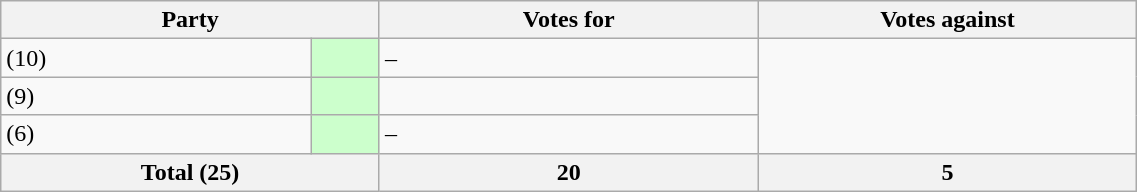<table class="wikitable" style="width:60%">
<tr>
<th style="width:20%;" colspan="2">Party</th>
<th style="width:20%;">Votes for</th>
<th style="width:20%;">Votes against</th>
</tr>
<tr>
<td> (10)</td>
<td style="background-color:#CCFFCC;"></td>
<td>–</td>
</tr>
<tr>
<td> (9)</td>
<td style="background-color:#CCFFCC;"></td>
<td></td>
</tr>
<tr>
<td> (6)</td>
<td style="background-color:#CCFFCC;"></td>
<td>–</td>
</tr>
<tr>
<th colspan=2>Total (25)</th>
<th>20</th>
<th>5</th>
</tr>
</table>
